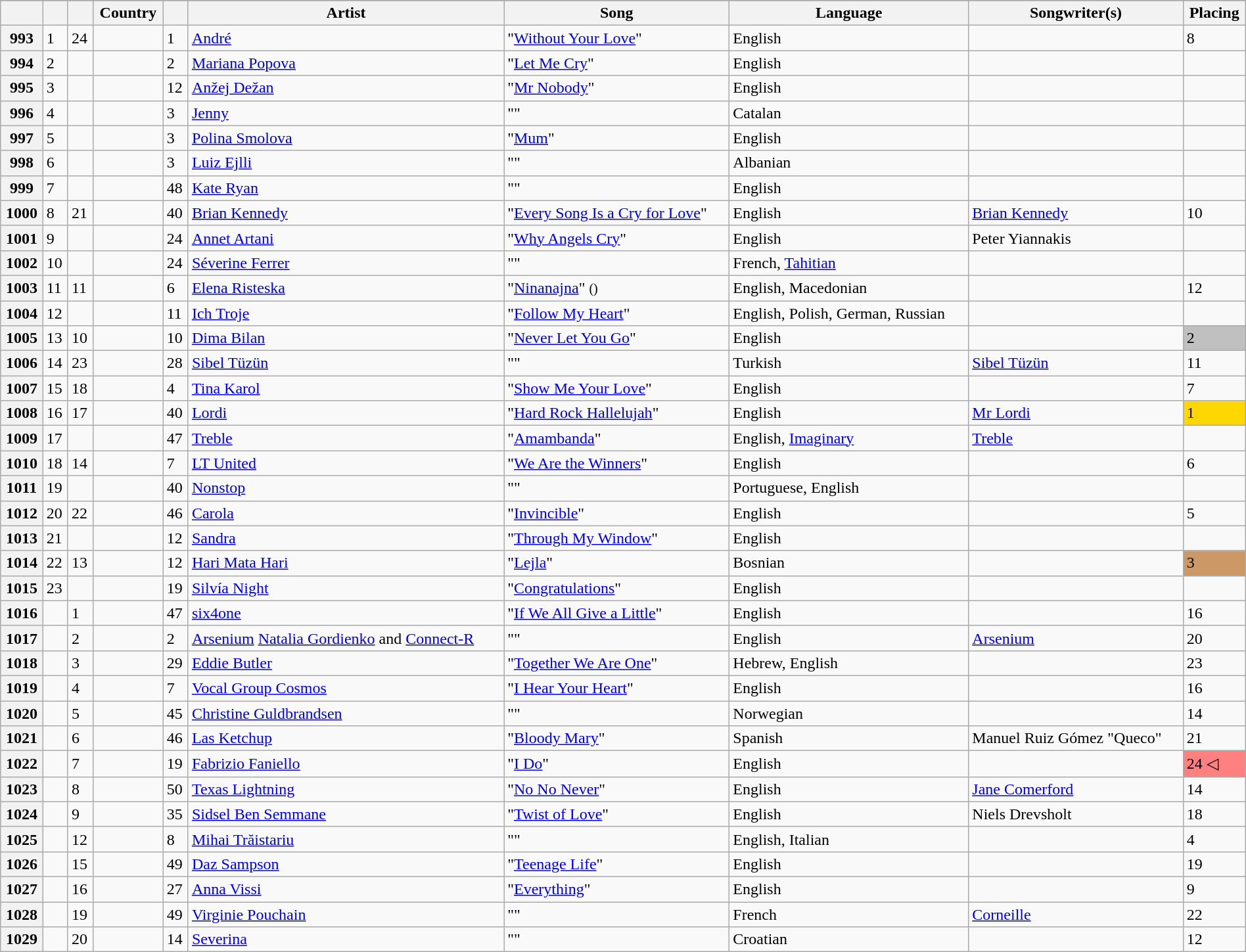<table class="wikitable sortable plainrowheaders" style="width:100%">
<tr>
</tr>
<tr>
<th scope="col"></th>
<th scope="col"></th>
<th scope="col"></th>
<th scope="col">Country</th>
<th scope="col" class="unsortable"></th>
<th scope="col">Artist</th>
<th scope="col">Song</th>
<th scope="col">Language</th>
<th scope="col">Songwriter(s)</th>
<th scope="col">Placing</th>
</tr>
<tr>
<th scope="row">993</th>
<td>1</td>
<td>24</td>
<td></td>
<td>1</td>
<td><a href='#'>André</a></td>
<td>"<a href='#'>Without Your Love</a>"</td>
<td>English</td>
<td></td>
<td>8 </td>
</tr>
<tr>
<th scope="row">994</th>
<td>2</td>
<td></td>
<td></td>
<td>2</td>
<td><a href='#'>Mariana Popova</a></td>
<td>"<a href='#'>Let Me Cry</a>"</td>
<td>English</td>
<td></td>
<td></td>
</tr>
<tr>
<th scope="row">995</th>
<td>3</td>
<td></td>
<td></td>
<td>12</td>
<td><a href='#'>Anžej Dežan</a></td>
<td>"<a href='#'>Mr Nobody</a>"</td>
<td>English</td>
<td></td>
<td></td>
</tr>
<tr>
<th scope="row">996</th>
<td>4</td>
<td></td>
<td></td>
<td>3</td>
<td><a href='#'>Jenny</a></td>
<td>""</td>
<td>Catalan</td>
<td></td>
<td></td>
</tr>
<tr>
<th scope="row">997</th>
<td>5</td>
<td></td>
<td></td>
<td>3</td>
<td><a href='#'>Polina Smolova</a></td>
<td>"<a href='#'>Mum</a>"</td>
<td>English</td>
<td></td>
<td></td>
</tr>
<tr>
<th scope="row">998</th>
<td>6</td>
<td></td>
<td></td>
<td>3</td>
<td><a href='#'>Luiz Ejlli</a></td>
<td>""</td>
<td>Albanian</td>
<td></td>
<td></td>
</tr>
<tr>
<th scope="row">999</th>
<td>7</td>
<td></td>
<td></td>
<td>48</td>
<td><a href='#'>Kate Ryan</a></td>
<td>""</td>
<td>English</td>
<td></td>
<td></td>
</tr>
<tr>
<th scope="row">1000</th>
<td>8</td>
<td>21</td>
<td></td>
<td>40</td>
<td><a href='#'>Brian Kennedy</a></td>
<td>"<a href='#'>Every Song Is a Cry for Love</a>"</td>
<td>English</td>
<td><a href='#'>Brian Kennedy</a></td>
<td>10 </td>
</tr>
<tr>
<th scope="row">1001</th>
<td>9</td>
<td></td>
<td></td>
<td>24</td>
<td><a href='#'>Annet Artani</a></td>
<td>"<a href='#'>Why Angels Cry</a>"</td>
<td>English</td>
<td>Peter Yiannakis</td>
<td></td>
</tr>
<tr>
<th scope="row">1002</th>
<td>10</td>
<td></td>
<td></td>
<td>24</td>
<td><a href='#'>Séverine Ferrer</a></td>
<td>""</td>
<td>French, <a href='#'>Tahitian</a></td>
<td></td>
<td></td>
</tr>
<tr>
<th scope="row">1003</th>
<td>11</td>
<td>11</td>
<td></td>
<td>6</td>
<td><a href='#'>Elena Risteska</a></td>
<td>"<a href='#'>Ninanajna</a>" <small>()</small></td>
<td>English, Macedonian</td>
<td></td>
<td>12 </td>
</tr>
<tr>
<th scope="row">1004</th>
<td>12</td>
<td></td>
<td></td>
<td>11</td>
<td><a href='#'>Ich Troje</a></td>
<td>"<a href='#'>Follow My Heart</a>"</td>
<td>English, Polish, German, Russian</td>
<td></td>
<td></td>
</tr>
<tr>
<th scope="row">1005</th>
<td>13</td>
<td>10</td>
<td></td>
<td>10</td>
<td><a href='#'>Dima Bilan</a></td>
<td>"<a href='#'>Never Let You Go</a>"</td>
<td>English</td>
<td></td>
<td bgcolor="silver">2 </td>
</tr>
<tr>
<th scope="row">1006</th>
<td>14</td>
<td>23</td>
<td></td>
<td>28</td>
<td><a href='#'>Sibel Tüzün</a></td>
<td>""</td>
<td>Turkish</td>
<td><a href='#'>Sibel Tüzün</a></td>
<td>11 </td>
</tr>
<tr>
<th scope="row">1007</th>
<td>15</td>
<td>18</td>
<td></td>
<td>4</td>
<td><a href='#'>Tina Karol</a></td>
<td>"<a href='#'>Show Me Your Love</a>"</td>
<td>English</td>
<td></td>
<td>7 </td>
</tr>
<tr>
<th scope="row">1008</th>
<td>16</td>
<td>17</td>
<td></td>
<td>40</td>
<td><a href='#'>Lordi</a></td>
<td>"<a href='#'>Hard Rock Hallelujah</a>"</td>
<td>English</td>
<td><a href='#'>Mr Lordi</a></td>
<td bgcolor="gold">1 </td>
</tr>
<tr>
<th scope="row">1009</th>
<td>17</td>
<td></td>
<td></td>
<td>47</td>
<td><a href='#'>Treble</a></td>
<td>"<a href='#'>Amambanda</a>"</td>
<td>English, <a href='#'>Imaginary</a></td>
<td><a href='#'>Treble</a></td>
<td></td>
</tr>
<tr>
<th scope="row">1010</th>
<td>18</td>
<td>14</td>
<td></td>
<td>7</td>
<td><a href='#'>LT United</a></td>
<td>"<a href='#'>We Are the Winners</a>"</td>
<td>English</td>
<td></td>
<td>6 </td>
</tr>
<tr>
<th scope="row">1011</th>
<td>19</td>
<td></td>
<td></td>
<td>40</td>
<td><a href='#'>Nonstop</a></td>
<td>""</td>
<td>Portuguese, English</td>
<td></td>
<td></td>
</tr>
<tr>
<th scope="row">1012</th>
<td>20</td>
<td>22</td>
<td></td>
<td>46</td>
<td><a href='#'>Carola</a></td>
<td>"<a href='#'>Invincible</a>"</td>
<td>English</td>
<td></td>
<td>5 </td>
</tr>
<tr>
<th scope="row">1013</th>
<td>21</td>
<td></td>
<td></td>
<td>12</td>
<td><a href='#'>Sandra</a></td>
<td>"<a href='#'>Through My Window</a>"</td>
<td>English</td>
<td></td>
<td></td>
</tr>
<tr>
<th scope="row">1014</th>
<td>22</td>
<td>13</td>
<td></td>
<td>12</td>
<td><a href='#'>Hari Mata Hari</a></td>
<td>"<a href='#'>Lejla</a>"</td>
<td>Bosnian</td>
<td></td>
<td bgcolor="#C96">3 </td>
</tr>
<tr>
<th scope="row">1015</th>
<td>23</td>
<td></td>
<td></td>
<td>19</td>
<td><a href='#'>Silvía Night</a></td>
<td>"<a href='#'>Congratulations</a>"</td>
<td>English</td>
<td></td>
<td></td>
</tr>
<tr>
<th scope="row">1016</th>
<td></td>
<td>1</td>
<td></td>
<td>47</td>
<td><a href='#'>six4one</a></td>
<td>"<a href='#'>If We All Give a Little</a>"</td>
<td>English</td>
<td></td>
<td>16</td>
</tr>
<tr>
<th scope="row">1017</th>
<td></td>
<td>2</td>
<td></td>
<td>2</td>
<td><a href='#'>Arsenium</a>  <a href='#'>Natalia Gordienko</a> and <a href='#'>Connect-R</a></td>
<td>""</td>
<td>English</td>
<td><a href='#'>Arsenium</a></td>
<td>20</td>
</tr>
<tr>
<th scope="row">1018</th>
<td></td>
<td>3</td>
<td></td>
<td>29</td>
<td><a href='#'>Eddie Butler</a></td>
<td>"<a href='#'>Together We Are One</a>"</td>
<td>Hebrew, English</td>
<td></td>
<td>23</td>
</tr>
<tr>
<th scope="row">1019</th>
<td></td>
<td>4</td>
<td></td>
<td>7</td>
<td><a href='#'>Vocal Group Cosmos</a></td>
<td>"<a href='#'>I Hear Your Heart</a>"</td>
<td>English</td>
<td></td>
<td>16</td>
</tr>
<tr>
<th scope="row">1020</th>
<td></td>
<td>5</td>
<td></td>
<td>45</td>
<td><a href='#'>Christine Guldbrandsen</a></td>
<td>""</td>
<td>Norwegian</td>
<td></td>
<td>14</td>
</tr>
<tr>
<th scope="row">1021</th>
<td></td>
<td>6</td>
<td></td>
<td>46</td>
<td><a href='#'>Las Ketchup</a></td>
<td>"<a href='#'>Bloody Mary</a>"</td>
<td>Spanish</td>
<td>Manuel Ruiz Gómez "Queco"</td>
<td>21</td>
</tr>
<tr>
<th scope="row">1022</th>
<td></td>
<td>7</td>
<td></td>
<td>19</td>
<td><a href='#'>Fabrizio Faniello</a></td>
<td>"<a href='#'>I Do</a>"</td>
<td>English</td>
<td></td>
<td bgcolor="#FE8080">24 ◁</td>
</tr>
<tr>
<th scope="row">1023</th>
<td></td>
<td>8</td>
<td></td>
<td>50</td>
<td><a href='#'>Texas Lightning</a></td>
<td>"<a href='#'>No No Never</a>"</td>
<td>English</td>
<td><a href='#'>Jane Comerford</a></td>
<td>14</td>
</tr>
<tr>
<th scope="row">1024</th>
<td></td>
<td>9</td>
<td></td>
<td>35</td>
<td><a href='#'>Sidsel Ben Semmane</a></td>
<td>"<a href='#'>Twist of Love</a>"</td>
<td>English</td>
<td>Niels Drevsholt</td>
<td>18</td>
</tr>
<tr>
<th scope="row">1025</th>
<td></td>
<td>12</td>
<td></td>
<td>8</td>
<td><a href='#'>Mihai Trăistariu</a></td>
<td>""</td>
<td>English, Italian</td>
<td></td>
<td>4</td>
</tr>
<tr>
<th scope="row">1026</th>
<td></td>
<td>15</td>
<td></td>
<td>49</td>
<td><a href='#'>Daz Sampson</a></td>
<td>"<a href='#'>Teenage Life</a>"</td>
<td>English</td>
<td></td>
<td>19</td>
</tr>
<tr>
<th scope="row">1027</th>
<td></td>
<td>16</td>
<td></td>
<td>27</td>
<td><a href='#'>Anna Vissi</a></td>
<td>"<a href='#'>Everything</a>"</td>
<td>English</td>
<td></td>
<td>9</td>
</tr>
<tr>
<th scope="row">1028</th>
<td></td>
<td>19</td>
<td></td>
<td>49</td>
<td><a href='#'>Virginie Pouchain</a></td>
<td>""</td>
<td>French</td>
<td><a href='#'>Corneille</a></td>
<td>22</td>
</tr>
<tr>
<th scope="row">1029</th>
<td></td>
<td>20</td>
<td></td>
<td>14</td>
<td><a href='#'>Severina</a></td>
<td>""</td>
<td>Croatian</td>
<td></td>
<td>12</td>
</tr>
</table>
